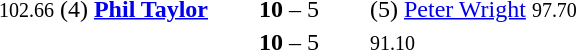<table style="text-align:center">
<tr>
<th width=223></th>
<th width=100></th>
<th width=223></th>
</tr>
<tr>
<td align=right><small><span>102.66</span></small> (4) <strong><a href='#'>Phil Taylor</a></strong> </td>
<td><strong>10</strong> – 5</td>
<td align=left>(5)  <a href='#'>Peter Wright</a> <small><span>97.70</span></small></td>
</tr>
<tr>
<td align=right></td>
<td><strong>10</strong> – 5</td>
<td align=left> <small><span>91.10</span></small></td>
</tr>
</table>
